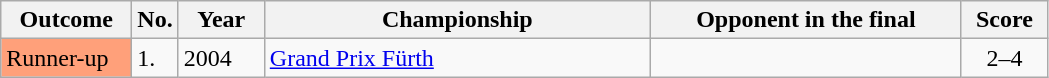<table class="wikitable">
<tr>
<th width="80">Outcome</th>
<th width="20">No.</th>
<th width="50">Year</th>
<th width="250">Championship</th>
<th width="200">Opponent in the final</th>
<th width="50">Score</th>
</tr>
<tr>
<td style="background:#ffa07a;">Runner-up</td>
<td>1.</td>
<td>2004</td>
<td><a href='#'>Grand Prix Fürth</a></td>
<td> </td>
<td align="center">2–4</td>
</tr>
</table>
